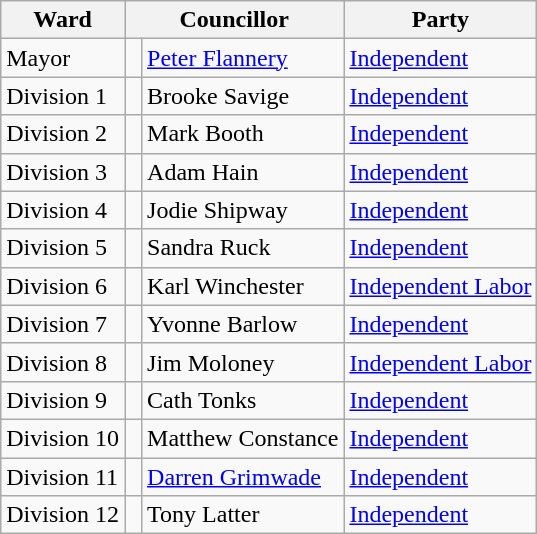<table class="wikitable">
<tr>
<th>Ward</th>
<th colspan="2">Councillor</th>
<th>Party</th>
</tr>
<tr>
<td>Mayor</td>
<td> </td>
<td><a href='#'>Peter Flannery</a></td>
<td><a href='#'>Independent</a></td>
</tr>
<tr>
<td>Division 1</td>
<td> </td>
<td>Brooke Savige</td>
<td><a href='#'>Independent</a></td>
</tr>
<tr>
<td>Division 2</td>
<td> </td>
<td>Mark Booth</td>
<td><a href='#'>Independent</a></td>
</tr>
<tr>
<td>Division 3</td>
<td> </td>
<td>Adam Hain</td>
<td><a href='#'>Independent</a></td>
</tr>
<tr>
<td>Division 4</td>
<td> </td>
<td>Jodie Shipway</td>
<td><a href='#'>Independent</a></td>
</tr>
<tr>
<td>Division 5</td>
<td> </td>
<td>Sandra Ruck</td>
<td><a href='#'>Independent</a></td>
</tr>
<tr>
<td>Division 6</td>
<td> </td>
<td>Karl Winchester</td>
<td><a href='#'>Independent Labor</a></td>
</tr>
<tr>
<td>Division 7</td>
<td> </td>
<td>Yvonne Barlow</td>
<td><a href='#'>Independent</a></td>
</tr>
<tr>
<td>Division 8</td>
<td> </td>
<td>Jim Moloney</td>
<td><a href='#'>Independent Labor</a></td>
</tr>
<tr>
<td>Division 9</td>
<td> </td>
<td>Cath Tonks</td>
<td><a href='#'>Independent</a></td>
</tr>
<tr>
<td>Division 10</td>
<td> </td>
<td>Matthew Constance</td>
<td><a href='#'>Independent</a></td>
</tr>
<tr>
<td>Division 11</td>
<td> </td>
<td><a href='#'>Darren Grimwade</a></td>
<td><a href='#'>Independent</a></td>
</tr>
<tr>
<td>Division 12</td>
<td> </td>
<td>Tony Latter</td>
<td><a href='#'>Independent</a></td>
</tr>
</table>
